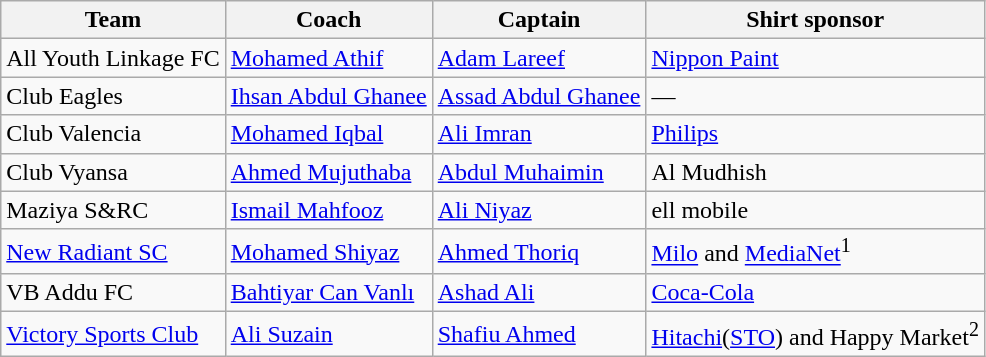<table class="wikitable sortable" style="text-align: left;">
<tr>
<th>Team</th>
<th>Coach</th>
<th>Captain</th>
<th>Shirt sponsor</th>
</tr>
<tr>
<td>All Youth Linkage FC</td>
<td> <a href='#'>Mohamed Athif</a></td>
<td> <a href='#'>Adam Lareef</a></td>
<td><a href='#'>Nippon Paint</a></td>
</tr>
<tr>
<td>Club Eagles</td>
<td> <a href='#'>Ihsan Abdul Ghanee</a></td>
<td> <a href='#'>Assad Abdul Ghanee</a></td>
<td>—</td>
</tr>
<tr>
<td>Club Valencia</td>
<td> <a href='#'>Mohamed Iqbal</a></td>
<td> <a href='#'>Ali Imran</a></td>
<td><a href='#'>Philips</a></td>
</tr>
<tr>
<td>Club Vyansa</td>
<td> <a href='#'>Ahmed Mujuthaba</a></td>
<td> <a href='#'>Abdul Muhaimin</a></td>
<td>Al Mudhish</td>
</tr>
<tr>
<td>Maziya S&RC</td>
<td> <a href='#'>Ismail Mahfooz</a></td>
<td> <a href='#'>Ali Niyaz</a></td>
<td>ell mobile</td>
</tr>
<tr>
<td><a href='#'>New Radiant SC</a></td>
<td> <a href='#'>Mohamed Shiyaz</a></td>
<td> <a href='#'>Ahmed Thoriq</a></td>
<td><a href='#'>Milo</a> and <a href='#'>MediaNet</a><sup>1</sup></td>
</tr>
<tr>
<td>VB Addu FC</td>
<td> <a href='#'>Bahtiyar Can Vanlı</a></td>
<td> <a href='#'>Ashad Ali</a></td>
<td><a href='#'>Coca-Cola</a></td>
</tr>
<tr>
<td><a href='#'>Victory Sports Club</a></td>
<td> <a href='#'>Ali Suzain</a></td>
<td> <a href='#'>Shafiu Ahmed</a></td>
<td><a href='#'>Hitachi</a>(<a href='#'>STO</a>) and Happy Market<sup>2</sup></td>
</tr>
</table>
